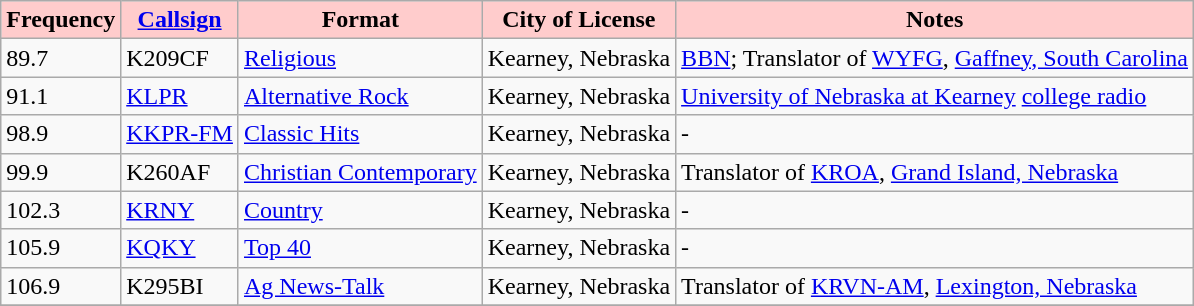<table class="wikitable" border="1">
<tr>
<th style="background:#ffcccc;"><strong>Frequency</strong></th>
<th style="background:#ffcccc;"><strong><a href='#'>Callsign</a></strong></th>
<th style="background:#ffcccc;"><strong>Format</strong></th>
<th style="background:#ffcccc;"><strong>City of License</strong></th>
<th style="background:#ffcccc;"><strong>Notes</strong></th>
</tr>
<tr>
<td>89.7</td>
<td>K209CF</td>
<td><a href='#'>Religious</a></td>
<td>Kearney, Nebraska</td>
<td><a href='#'>BBN</a>; Translator of <a href='#'>WYFG</a>, <a href='#'>Gaffney, South Carolina</a></td>
</tr>
<tr>
<td>91.1</td>
<td><a href='#'>KLPR</a></td>
<td><a href='#'>Alternative Rock</a></td>
<td>Kearney, Nebraska</td>
<td><a href='#'>University of Nebraska at Kearney</a> <a href='#'>college radio</a></td>
</tr>
<tr>
<td>98.9</td>
<td><a href='#'>KKPR-FM</a></td>
<td><a href='#'>Classic Hits</a></td>
<td>Kearney, Nebraska</td>
<td>-</td>
</tr>
<tr>
<td>99.9</td>
<td>K260AF</td>
<td><a href='#'>Christian Contemporary</a></td>
<td>Kearney, Nebraska</td>
<td>Translator of <a href='#'>KROA</a>, <a href='#'>Grand Island, Nebraska</a></td>
</tr>
<tr>
<td>102.3</td>
<td><a href='#'>KRNY</a></td>
<td><a href='#'>Country</a></td>
<td>Kearney, Nebraska</td>
<td>-</td>
</tr>
<tr>
<td>105.9</td>
<td><a href='#'>KQKY</a></td>
<td><a href='#'>Top 40</a></td>
<td>Kearney, Nebraska</td>
<td>-</td>
</tr>
<tr>
<td>106.9</td>
<td>K295BI</td>
<td><a href='#'>Ag News-Talk</a></td>
<td>Kearney, Nebraska</td>
<td>Translator of <a href='#'>KRVN-AM</a>, <a href='#'>Lexington, Nebraska</a></td>
</tr>
<tr>
</tr>
</table>
